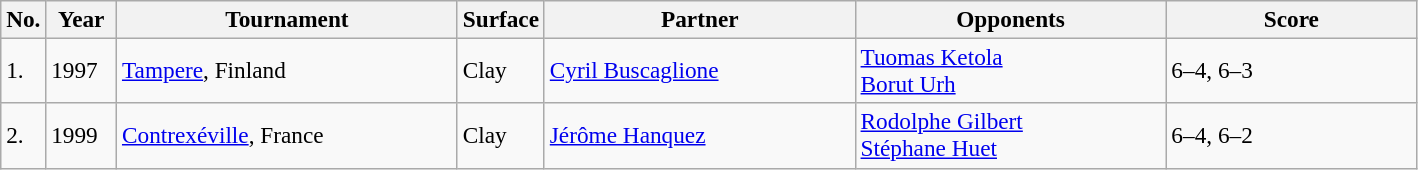<table class="sortable wikitable" style=font-size:97%>
<tr>
<th style="width:20px" class="unsortable">No.</th>
<th style="width:40px">Year</th>
<th style="width:220px">Tournament</th>
<th style="width:50px">Surface</th>
<th style="width:200px">Partner</th>
<th style="width:200px">Opponents</th>
<th style="width:160px" class="unsortable">Score</th>
</tr>
<tr>
<td>1.</td>
<td>1997</td>
<td><a href='#'>Tampere</a>, Finland</td>
<td>Clay</td>
<td> <a href='#'>Cyril Buscaglione</a></td>
<td> <a href='#'>Tuomas Ketola</a><br> <a href='#'>Borut Urh</a></td>
<td>6–4, 6–3</td>
</tr>
<tr>
<td>2.</td>
<td>1999</td>
<td><a href='#'>Contrexéville</a>, France</td>
<td>Clay</td>
<td> <a href='#'>Jérôme Hanquez</a></td>
<td> <a href='#'>Rodolphe Gilbert</a><br> <a href='#'>Stéphane Huet</a></td>
<td>6–4, 6–2</td>
</tr>
</table>
